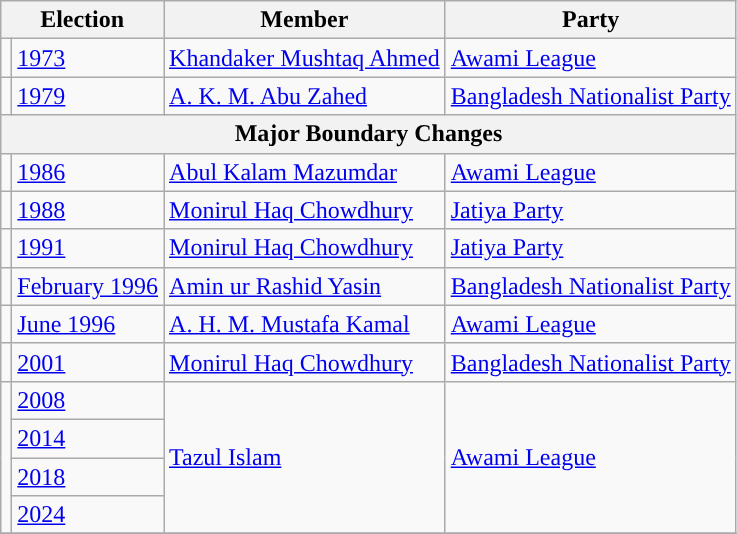<table class="wikitable">
<tr>
<th colspan="2">Election</th>
<th>Member</th>
<th>Party</th>
</tr>
<tr>
<td style="background-color:"></td>
<td><a href='#'>1973</a></td>
<td><a href='#'>Khandaker Mushtaq Ahmed</a></td>
<td><a href='#'>Awami League</a></td>
</tr>
<tr>
<td style="background-color:"></td>
<td><a href='#'>1979</a></td>
<td><a href='#'>A. K. M. Abu Zahed</a></td>
<td><a href='#'>Bangladesh Nationalist Party</a></td>
</tr>
<tr>
<th colspan="4">Major Boundary Changes</th>
</tr>
<tr>
<td style="background-color:"></td>
<td><a href='#'>1986</a></td>
<td><a href='#'>Abul Kalam Mazumdar</a></td>
<td><a href='#'>Awami League</a></td>
</tr>
<tr>
<td style="background-color:"></td>
<td><a href='#'>1988</a></td>
<td><a href='#'>Monirul Haq Chowdhury</a></td>
<td><a href='#'>Jatiya Party</a></td>
</tr>
<tr>
<td style="background-color:"></td>
<td><a href='#'>1991</a></td>
<td><a href='#'>Monirul Haq Chowdhury</a></td>
<td><a href='#'>Jatiya Party</a></td>
</tr>
<tr>
<td style="background-color:"></td>
<td><a href='#'>February 1996</a></td>
<td><a href='#'>Amin ur Rashid Yasin</a></td>
<td><a href='#'>Bangladesh Nationalist Party</a></td>
</tr>
<tr>
<td style="background-color:"></td>
<td><a href='#'>June 1996</a></td>
<td><a href='#'>A. H. M. Mustafa Kamal</a></td>
<td><a href='#'>Awami League</a></td>
</tr>
<tr>
<td style="background-color:"></td>
<td><a href='#'>2001</a></td>
<td><a href='#'>Monirul Haq Chowdhury</a></td>
<td><a href='#'>Bangladesh Nationalist Party</a></td>
</tr>
<tr>
<td rowspan="4" style="background-color:"></td>
<td><a href='#'>2008</a></td>
<td rowspan="4"><a href='#'>Tazul Islam</a></td>
<td rowspan="4"><a href='#'>Awami League</a></td>
</tr>
<tr>
<td><a href='#'>2014</a></td>
</tr>
<tr>
<td><a href='#'>2018</a></td>
</tr>
<tr>
<td><a href='#'>2024</a></td>
</tr>
<tr>
</tr>
</table>
